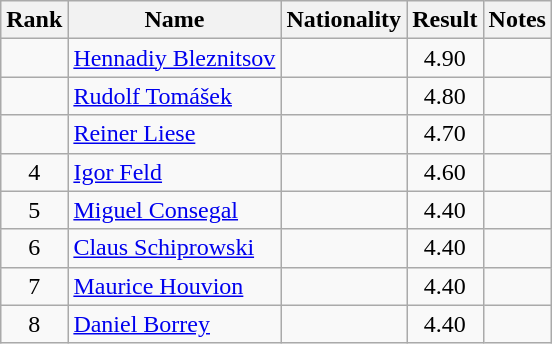<table class="wikitable sortable" style="text-align:center">
<tr>
<th>Rank</th>
<th>Name</th>
<th>Nationality</th>
<th>Result</th>
<th>Notes</th>
</tr>
<tr>
<td></td>
<td align="left"><a href='#'>Hennadiy Bleznitsov</a></td>
<td align=left></td>
<td>4.90</td>
<td></td>
</tr>
<tr>
<td></td>
<td align="left"><a href='#'>Rudolf Tomášek</a></td>
<td align=left></td>
<td>4.80</td>
<td></td>
</tr>
<tr>
<td></td>
<td align="left"><a href='#'>Reiner Liese</a></td>
<td align=left></td>
<td>4.70</td>
<td></td>
</tr>
<tr>
<td>4</td>
<td align="left"><a href='#'>Igor Feld</a></td>
<td align=left></td>
<td>4.60</td>
<td></td>
</tr>
<tr>
<td>5</td>
<td align="left"><a href='#'>Miguel Consegal</a></td>
<td align=left></td>
<td>4.40</td>
<td></td>
</tr>
<tr>
<td>6</td>
<td align="left"><a href='#'>Claus Schiprowski</a></td>
<td align=left></td>
<td>4.40</td>
<td></td>
</tr>
<tr>
<td>7</td>
<td align="left"><a href='#'>Maurice Houvion</a></td>
<td align=left></td>
<td>4.40</td>
<td></td>
</tr>
<tr>
<td>8</td>
<td align="left"><a href='#'>Daniel Borrey</a></td>
<td align=left></td>
<td>4.40</td>
<td></td>
</tr>
</table>
